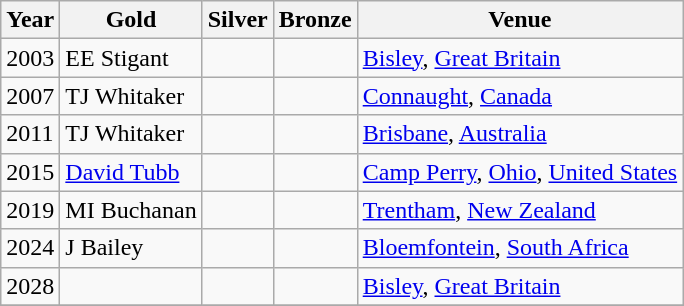<table class="wikitable sortable" style="text-align: left;">
<tr>
<th>Year</th>
<th> Gold</th>
<th> Silver</th>
<th> Bronze</th>
<th>Venue</th>
</tr>
<tr>
<td>2003</td>
<td> EE Stigant</td>
<td></td>
<td></td>
<td><a href='#'>Bisley</a>, <a href='#'>Great Britain</a></td>
</tr>
<tr>
<td>2007</td>
<td> TJ Whitaker</td>
<td></td>
<td></td>
<td><a href='#'>Connaught</a>, <a href='#'>Canada</a></td>
</tr>
<tr>
<td>2011</td>
<td> TJ Whitaker</td>
<td></td>
<td></td>
<td><a href='#'>Brisbane</a>, <a href='#'>Australia</a></td>
</tr>
<tr>
<td>2015</td>
<td> <a href='#'>David Tubb</a></td>
<td></td>
<td></td>
<td><a href='#'>Camp Perry</a>, <a href='#'>Ohio</a>, <a href='#'>United States</a></td>
</tr>
<tr>
<td>2019</td>
<td> MI Buchanan</td>
<td></td>
<td></td>
<td><a href='#'>Trentham</a>, <a href='#'>New Zealand</a></td>
</tr>
<tr>
<td>2024</td>
<td> J Bailey</td>
<td></td>
<td></td>
<td><a href='#'>Bloemfontein</a>, <a href='#'>South Africa</a></td>
</tr>
<tr>
<td>2028</td>
<td></td>
<td></td>
<td></td>
<td><a href='#'>Bisley</a>, <a href='#'>Great Britain</a></td>
</tr>
<tr>
</tr>
</table>
